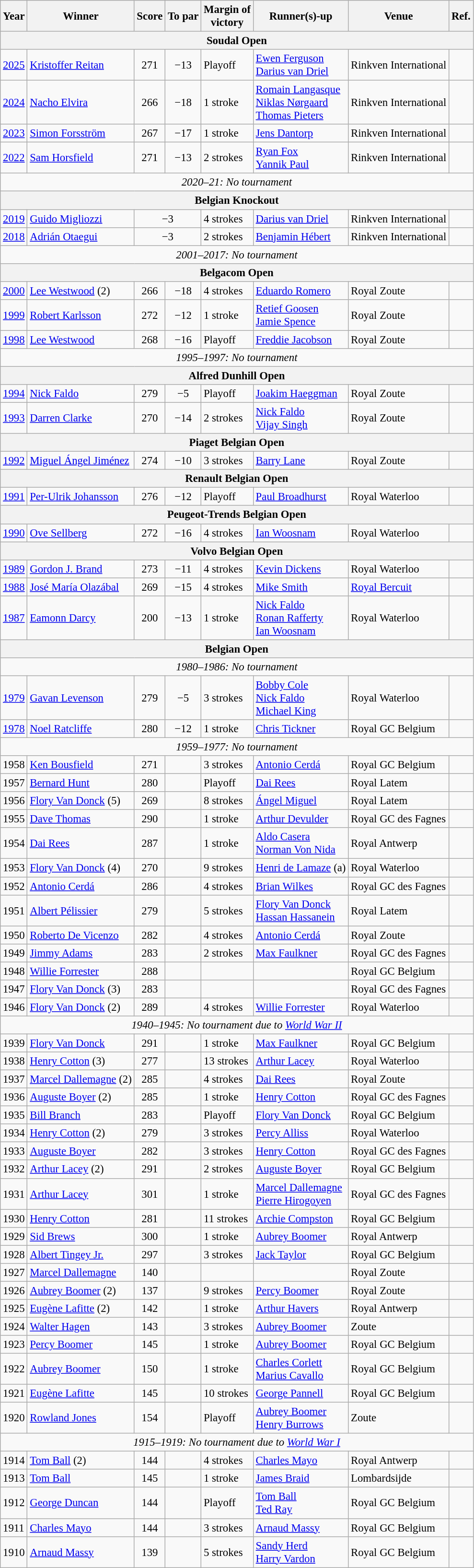<table class="wikitable" style="font-size:95%">
<tr>
<th>Year</th>
<th>Winner</th>
<th>Score</th>
<th>To par</th>
<th>Margin of<br>victory</th>
<th>Runner(s)-up</th>
<th>Venue</th>
<th>Ref.</th>
</tr>
<tr>
<th colspan=8>Soudal Open</th>
</tr>
<tr>
<td><a href='#'>2025</a></td>
<td> <a href='#'>Kristoffer Reitan</a></td>
<td align=center>271</td>
<td align=center>−13</td>
<td>Playoff</td>
<td> <a href='#'>Ewen Ferguson</a><br> <a href='#'>Darius van Driel</a></td>
<td>Rinkven International</td>
<td></td>
</tr>
<tr>
<td><a href='#'>2024</a></td>
<td> <a href='#'>Nacho Elvira</a></td>
<td align=center>266</td>
<td align=center>−18</td>
<td>1 stroke</td>
<td> <a href='#'>Romain Langasque</a><br> <a href='#'>Niklas Nørgaard</a><br> <a href='#'>Thomas Pieters</a></td>
<td>Rinkven International</td>
<td></td>
</tr>
<tr>
<td><a href='#'>2023</a></td>
<td> <a href='#'>Simon Forsström</a></td>
<td align=center>267</td>
<td align=center>−17</td>
<td>1 stroke</td>
<td> <a href='#'>Jens Dantorp</a></td>
<td>Rinkven International</td>
<td></td>
</tr>
<tr>
<td><a href='#'>2022</a></td>
<td> <a href='#'>Sam Horsfield</a></td>
<td align=center>271</td>
<td align=center>−13</td>
<td>2 strokes</td>
<td> <a href='#'>Ryan Fox</a><br> <a href='#'>Yannik Paul</a></td>
<td>Rinkven International</td>
<td></td>
</tr>
<tr>
<td colspan=8 align=center><em>2020–21: No tournament</em></td>
</tr>
<tr>
<th colspan=8>Belgian Knockout</th>
</tr>
<tr>
<td><a href='#'>2019</a></td>
<td> <a href='#'>Guido Migliozzi</a></td>
<td colspan=2 align=center>−3</td>
<td>4 strokes</td>
<td> <a href='#'>Darius van Driel</a></td>
<td>Rinkven International</td>
<td></td>
</tr>
<tr>
<td><a href='#'>2018</a></td>
<td> <a href='#'>Adrián Otaegui</a></td>
<td colspan=2 align=center>−3</td>
<td>2 strokes</td>
<td> <a href='#'>Benjamin Hébert</a></td>
<td>Rinkven International</td>
<td></td>
</tr>
<tr>
<td colspan=8 align=center><em>2001–2017: No tournament</em></td>
</tr>
<tr>
<th colspan=8>Belgacom Open</th>
</tr>
<tr>
<td><a href='#'>2000</a></td>
<td> <a href='#'>Lee Westwood</a> (2)</td>
<td align=center>266</td>
<td align=center>−18</td>
<td>4 strokes</td>
<td> <a href='#'>Eduardo Romero</a></td>
<td>Royal Zoute</td>
<td></td>
</tr>
<tr>
<td><a href='#'>1999</a></td>
<td> <a href='#'>Robert Karlsson</a></td>
<td align=center>272</td>
<td align=center>−12</td>
<td>1 stroke</td>
<td> <a href='#'>Retief Goosen</a><br> <a href='#'>Jamie Spence</a></td>
<td>Royal Zoute</td>
<td></td>
</tr>
<tr>
<td><a href='#'>1998</a></td>
<td> <a href='#'>Lee Westwood</a></td>
<td align=center>268</td>
<td align=center>−16</td>
<td>Playoff</td>
<td> <a href='#'>Freddie Jacobson</a></td>
<td>Royal Zoute</td>
<td></td>
</tr>
<tr>
<td colspan=8 align=center><em>1995–1997: No tournament</em></td>
</tr>
<tr>
<th colspan=8>Alfred Dunhill Open</th>
</tr>
<tr>
<td><a href='#'>1994</a></td>
<td> <a href='#'>Nick Faldo</a></td>
<td align=center>279</td>
<td align=center>−5</td>
<td>Playoff</td>
<td> <a href='#'>Joakim Haeggman</a></td>
<td>Royal Zoute</td>
<td></td>
</tr>
<tr>
<td><a href='#'>1993</a></td>
<td> <a href='#'>Darren Clarke</a></td>
<td align=center>270</td>
<td align=center>−14</td>
<td>2 strokes</td>
<td> <a href='#'>Nick Faldo</a><br> <a href='#'>Vijay Singh</a></td>
<td>Royal Zoute</td>
<td></td>
</tr>
<tr>
<th colspan=8>Piaget Belgian Open</th>
</tr>
<tr>
<td><a href='#'>1992</a></td>
<td> <a href='#'>Miguel Ángel Jiménez</a></td>
<td align=center>274</td>
<td align=center>−10</td>
<td>3 strokes</td>
<td> <a href='#'>Barry Lane</a></td>
<td>Royal Zoute</td>
<td></td>
</tr>
<tr>
<th colspan=8>Renault Belgian Open</th>
</tr>
<tr>
<td><a href='#'>1991</a></td>
<td> <a href='#'>Per-Ulrik Johansson</a></td>
<td align=center>276</td>
<td align=center>−12</td>
<td>Playoff</td>
<td> <a href='#'>Paul Broadhurst</a></td>
<td>Royal Waterloo</td>
<td></td>
</tr>
<tr>
<th colspan=8>Peugeot-Trends Belgian Open</th>
</tr>
<tr>
<td><a href='#'>1990</a></td>
<td> <a href='#'>Ove Sellberg</a></td>
<td align=center>272</td>
<td align=center>−16</td>
<td>4 strokes</td>
<td> <a href='#'>Ian Woosnam</a></td>
<td>Royal Waterloo</td>
<td></td>
</tr>
<tr>
<th colspan=8>Volvo Belgian Open</th>
</tr>
<tr>
<td><a href='#'>1989</a></td>
<td> <a href='#'>Gordon J. Brand</a></td>
<td align=center>273</td>
<td align=center>−11</td>
<td>4 strokes</td>
<td> <a href='#'>Kevin Dickens</a></td>
<td>Royal Waterloo</td>
<td></td>
</tr>
<tr>
<td><a href='#'>1988</a></td>
<td> <a href='#'>José María Olazábal</a></td>
<td align=center>269</td>
<td align=center>−15</td>
<td>4 strokes</td>
<td> <a href='#'>Mike Smith</a></td>
<td><a href='#'>Royal Bercuit</a></td>
<td></td>
</tr>
<tr>
<td><a href='#'>1987</a></td>
<td> <a href='#'>Eamonn Darcy</a></td>
<td align=center>200</td>
<td align=center>−13</td>
<td>1 stroke</td>
<td> <a href='#'>Nick Faldo</a><br> <a href='#'>Ronan Rafferty</a><br> <a href='#'>Ian Woosnam</a></td>
<td>Royal Waterloo</td>
<td></td>
</tr>
<tr>
<th colspan=8>Belgian Open</th>
</tr>
<tr>
<td colspan=8 align=center><em>1980–1986: No tournament</em></td>
</tr>
<tr>
<td><a href='#'>1979</a></td>
<td> <a href='#'>Gavan Levenson</a></td>
<td align=center>279</td>
<td align=center>−5</td>
<td>3 strokes</td>
<td> <a href='#'>Bobby Cole</a><br> <a href='#'>Nick Faldo</a><br> <a href='#'>Michael King</a></td>
<td>Royal Waterloo</td>
<td></td>
</tr>
<tr>
<td><a href='#'>1978</a></td>
<td> <a href='#'>Noel Ratcliffe</a></td>
<td align=center>280</td>
<td align=center>−12</td>
<td>1 stroke</td>
<td> <a href='#'>Chris Tickner</a></td>
<td>Royal GC Belgium</td>
<td></td>
</tr>
<tr>
<td colspan=8 align=center><em>1959–1977: No tournament</em></td>
</tr>
<tr>
<td>1958</td>
<td> <a href='#'>Ken Bousfield</a></td>
<td align=center>271</td>
<td align=center></td>
<td>3 strokes</td>
<td> <a href='#'>Antonio Cerdá</a></td>
<td>Royal GC Belgium</td>
<td></td>
</tr>
<tr>
<td>1957</td>
<td> <a href='#'>Bernard Hunt</a></td>
<td align=center>280</td>
<td align=center></td>
<td>Playoff</td>
<td> <a href='#'>Dai Rees</a></td>
<td>Royal Latem</td>
<td></td>
</tr>
<tr>
<td>1956</td>
<td> <a href='#'>Flory Van Donck</a> (5)</td>
<td align=center>269</td>
<td align=center></td>
<td>8 strokes</td>
<td> <a href='#'>Ángel Miguel</a></td>
<td>Royal Latem</td>
<td></td>
</tr>
<tr>
<td>1955</td>
<td> <a href='#'>Dave Thomas</a></td>
<td align=center>290</td>
<td align=center></td>
<td>1 stroke</td>
<td> <a href='#'>Arthur Devulder</a></td>
<td>Royal GC des Fagnes</td>
<td></td>
</tr>
<tr>
<td>1954</td>
<td> <a href='#'>Dai Rees</a></td>
<td align=center>287</td>
<td align=center></td>
<td>1 stroke</td>
<td> <a href='#'>Aldo Casera</a><br> <a href='#'>Norman Von Nida</a></td>
<td>Royal Antwerp</td>
<td></td>
</tr>
<tr>
<td>1953</td>
<td> <a href='#'>Flory Van Donck</a> (4)</td>
<td align=center>270</td>
<td align=center></td>
<td>9 strokes</td>
<td> <a href='#'>Henri de Lamaze</a> (a)</td>
<td>Royal Waterloo</td>
<td></td>
</tr>
<tr>
<td>1952</td>
<td> <a href='#'>Antonio Cerdá</a></td>
<td align=center>286</td>
<td align=center></td>
<td>4 strokes</td>
<td> <a href='#'>Brian Wilkes</a></td>
<td>Royal GC des Fagnes</td>
<td></td>
</tr>
<tr>
<td>1951</td>
<td> <a href='#'>Albert Pélissier</a></td>
<td align=center>279</td>
<td align=center></td>
<td>5 strokes</td>
<td> <a href='#'>Flory Van Donck</a><br> <a href='#'>Hassan Hassanein</a></td>
<td>Royal Latem</td>
<td></td>
</tr>
<tr>
<td>1950</td>
<td> <a href='#'>Roberto De Vicenzo</a></td>
<td align=center>282</td>
<td align=center></td>
<td>4 strokes</td>
<td> <a href='#'>Antonio Cerdá</a></td>
<td>Royal Zoute</td>
<td></td>
</tr>
<tr>
<td>1949</td>
<td> <a href='#'>Jimmy Adams</a></td>
<td align=center>283</td>
<td align=center></td>
<td>2 strokes</td>
<td> <a href='#'>Max Faulkner</a></td>
<td>Royal GC des Fagnes</td>
<td></td>
</tr>
<tr>
<td>1948</td>
<td> <a href='#'>Willie Forrester</a></td>
<td align=center>288</td>
<td align=center></td>
<td></td>
<td></td>
<td>Royal GC Belgium</td>
<td></td>
</tr>
<tr>
<td>1947</td>
<td> <a href='#'>Flory Van Donck</a> (3)</td>
<td align=center>283</td>
<td align=center></td>
<td></td>
<td></td>
<td>Royal GC des Fagnes</td>
<td></td>
</tr>
<tr>
<td>1946</td>
<td> <a href='#'>Flory Van Donck</a> (2)</td>
<td align=center>289</td>
<td align=center></td>
<td>4 strokes</td>
<td> <a href='#'>Willie Forrester</a></td>
<td>Royal Waterloo</td>
<td></td>
</tr>
<tr>
<td colspan=8 align=center><em>1940–1945: No tournament due to <a href='#'>World War II</a></em></td>
</tr>
<tr>
<td>1939</td>
<td> <a href='#'>Flory Van Donck</a></td>
<td align=center>291</td>
<td align=center></td>
<td>1 stroke</td>
<td> <a href='#'>Max Faulkner</a></td>
<td>Royal GC Belgium</td>
<td></td>
</tr>
<tr>
<td>1938</td>
<td> <a href='#'>Henry Cotton</a> (3)</td>
<td align=center>277</td>
<td align=center></td>
<td>13 strokes</td>
<td> <a href='#'>Arthur Lacey</a></td>
<td>Royal Waterloo</td>
<td></td>
</tr>
<tr>
<td>1937</td>
<td> <a href='#'>Marcel Dallemagne</a> (2)</td>
<td align=center>285</td>
<td align=center></td>
<td>4 strokes</td>
<td> <a href='#'>Dai Rees</a></td>
<td>Royal Zoute</td>
<td></td>
</tr>
<tr>
<td>1936</td>
<td> <a href='#'>Auguste Boyer</a> (2)</td>
<td align=center>285</td>
<td align=center></td>
<td>1 stroke</td>
<td> <a href='#'>Henry Cotton</a></td>
<td>Royal GC des Fagnes</td>
<td></td>
</tr>
<tr>
<td>1935</td>
<td> <a href='#'>Bill Branch</a></td>
<td align=center>283</td>
<td align=center></td>
<td>Playoff</td>
<td> <a href='#'>Flory Van Donck</a></td>
<td>Royal GC Belgium</td>
<td></td>
</tr>
<tr>
<td>1934</td>
<td> <a href='#'>Henry Cotton</a> (2)</td>
<td align=center>279</td>
<td align=center></td>
<td>3 strokes</td>
<td> <a href='#'>Percy Alliss</a></td>
<td>Royal Waterloo</td>
<td></td>
</tr>
<tr>
<td>1933</td>
<td> <a href='#'>Auguste Boyer</a></td>
<td align=center>282</td>
<td align=center></td>
<td>3 strokes</td>
<td> <a href='#'>Henry Cotton</a></td>
<td>Royal GC des Fagnes</td>
<td></td>
</tr>
<tr>
<td>1932</td>
<td> <a href='#'>Arthur Lacey</a> (2)</td>
<td align=center>291</td>
<td align=center></td>
<td>2 strokes</td>
<td> <a href='#'>Auguste Boyer</a></td>
<td>Royal GC Belgium</td>
<td></td>
</tr>
<tr>
<td>1931</td>
<td> <a href='#'>Arthur Lacey</a></td>
<td align=center>301</td>
<td align=center></td>
<td>1 stroke</td>
<td> <a href='#'>Marcel Dallemagne</a><br> <a href='#'>Pierre Hirogoyen</a></td>
<td>Royal GC des Fagnes</td>
<td></td>
</tr>
<tr>
<td>1930</td>
<td> <a href='#'>Henry Cotton</a></td>
<td align=center>281</td>
<td align=center></td>
<td>11 strokes</td>
<td> <a href='#'>Archie Compston</a></td>
<td>Royal GC Belgium</td>
<td></td>
</tr>
<tr>
<td>1929</td>
<td> <a href='#'>Sid Brews</a></td>
<td align=center>300</td>
<td align=center></td>
<td>1 stroke</td>
<td> <a href='#'>Aubrey Boomer</a></td>
<td>Royal Antwerp</td>
<td></td>
</tr>
<tr>
<td>1928</td>
<td> <a href='#'>Albert Tingey Jr.</a></td>
<td align=center>297</td>
<td align=center></td>
<td>3 strokes</td>
<td> <a href='#'>Jack Taylor</a></td>
<td>Royal GC Belgium</td>
<td></td>
</tr>
<tr>
<td>1927</td>
<td> <a href='#'>Marcel Dallemagne</a></td>
<td align=center>140</td>
<td align=center></td>
<td></td>
<td></td>
<td>Royal Zoute</td>
<td></td>
</tr>
<tr>
<td>1926</td>
<td> <a href='#'>Aubrey Boomer</a> (2)</td>
<td align=center>137</td>
<td align=center></td>
<td>9 strokes</td>
<td> <a href='#'>Percy Boomer</a></td>
<td>Royal Zoute</td>
<td></td>
</tr>
<tr>
<td>1925</td>
<td> <a href='#'>Eugène Lafitte</a> (2)</td>
<td align=center>142</td>
<td align=center></td>
<td>1 stroke</td>
<td> <a href='#'>Arthur Havers</a></td>
<td>Royal Antwerp</td>
<td></td>
</tr>
<tr>
<td>1924</td>
<td> <a href='#'>Walter Hagen</a></td>
<td align=center>143</td>
<td align=center></td>
<td>3 strokes</td>
<td> <a href='#'>Aubrey Boomer</a></td>
<td>Zoute</td>
<td></td>
</tr>
<tr>
<td>1923</td>
<td> <a href='#'>Percy Boomer</a></td>
<td align=center>145</td>
<td align=center></td>
<td>1 stroke</td>
<td> <a href='#'>Aubrey Boomer</a></td>
<td>Royal GC Belgium</td>
<td></td>
</tr>
<tr>
<td>1922</td>
<td> <a href='#'>Aubrey Boomer</a></td>
<td align=center>150</td>
<td align=center></td>
<td>1 stroke</td>
<td> <a href='#'>Charles Corlett</a><br> <a href='#'>Marius Cavallo</a></td>
<td>Royal GC Belgium</td>
<td></td>
</tr>
<tr>
<td>1921</td>
<td> <a href='#'>Eugène Lafitte</a></td>
<td align=center>145</td>
<td align=center></td>
<td>10 strokes</td>
<td> <a href='#'>George Pannell</a></td>
<td>Royal GC Belgium</td>
<td></td>
</tr>
<tr>
<td>1920</td>
<td> <a href='#'>Rowland Jones</a></td>
<td align=center>154</td>
<td align=center></td>
<td>Playoff</td>
<td> <a href='#'>Aubrey Boomer</a><br> <a href='#'>Henry Burrows</a></td>
<td>Zoute</td>
<td></td>
</tr>
<tr>
<td colspan=8 align=center><em>1915–1919: No tournament due to <a href='#'>World War I</a></em></td>
</tr>
<tr>
<td>1914</td>
<td> <a href='#'>Tom Ball</a> (2)</td>
<td align=center>144</td>
<td align=center></td>
<td>4 strokes</td>
<td> <a href='#'>Charles Mayo</a></td>
<td>Royal Antwerp</td>
<td></td>
</tr>
<tr>
<td>1913</td>
<td> <a href='#'>Tom Ball</a></td>
<td align=center>145</td>
<td align=center></td>
<td>1 stroke</td>
<td> <a href='#'>James Braid</a></td>
<td>Lombardsijde</td>
<td></td>
</tr>
<tr>
<td>1912</td>
<td> <a href='#'>George Duncan</a></td>
<td align=center>144</td>
<td align=center></td>
<td>Playoff</td>
<td> <a href='#'>Tom Ball</a><br> <a href='#'>Ted Ray</a></td>
<td>Royal GC Belgium</td>
<td></td>
</tr>
<tr>
<td>1911</td>
<td> <a href='#'>Charles Mayo</a></td>
<td align=center>144</td>
<td align=center></td>
<td>3 strokes</td>
<td> <a href='#'>Arnaud Massy</a></td>
<td>Royal GC Belgium</td>
<td></td>
</tr>
<tr>
<td>1910</td>
<td> <a href='#'>Arnaud Massy</a></td>
<td align=center>139</td>
<td align=center></td>
<td>5 strokes</td>
<td> <a href='#'>Sandy Herd</a><br> <a href='#'>Harry Vardon</a></td>
<td>Royal GC Belgium</td>
<td></td>
</tr>
</table>
